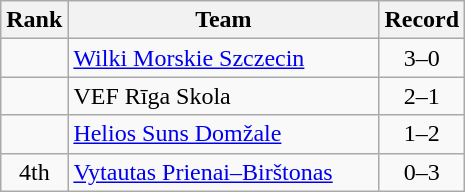<table class=wikitable style="text-align:center;">
<tr>
<th>Rank</th>
<th width=200>Team</th>
<th>Record</th>
</tr>
<tr>
<td></td>
<td align=left> <a href='#'>Wilki Morskie Szczecin</a></td>
<td>3–0</td>
</tr>
<tr>
<td></td>
<td align=left> VEF Rīga Skola</td>
<td>2–1</td>
</tr>
<tr>
<td></td>
<td align=left> <a href='#'>Helios Suns Domžale</a></td>
<td>1–2</td>
</tr>
<tr>
<td>4th</td>
<td align=left> <a href='#'>Vytautas Prienai–Birštonas</a></td>
<td>0–3</td>
</tr>
</table>
